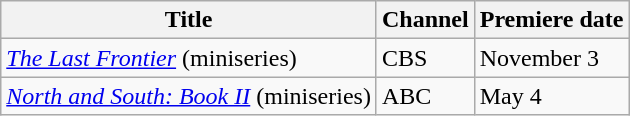<table class="wikitable">
<tr>
<th>Title</th>
<th>Channel</th>
<th>Premiere date</th>
</tr>
<tr>
<td><em><a href='#'>The Last Frontier</a></em> (miniseries)</td>
<td>CBS</td>
<td>November 3</td>
</tr>
<tr>
<td><em><a href='#'>North and South: Book II</a></em> (miniseries)</td>
<td>ABC</td>
<td>May 4</td>
</tr>
</table>
